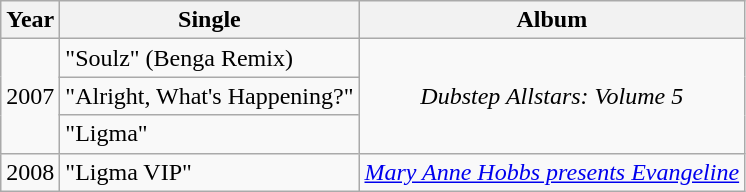<table class="wikitable">
<tr>
<th>Year</th>
<th>Single</th>
<th>Album</th>
</tr>
<tr>
<td rowspan="3">2007</td>
<td>"Soulz" (Benga Remix)</td>
<td rowspan="3" style="text-align:center;"><em>Dubstep Allstars: Volume 5</em></td>
</tr>
<tr>
<td>"Alright, What's Happening?"</td>
</tr>
<tr>
<td>"Ligma"</td>
</tr>
<tr>
<td>2008</td>
<td>"Ligma VIP"</td>
<td style="text-align:center;"><em><a href='#'>Mary Anne Hobbs presents Evangeline</a></em></td>
</tr>
</table>
